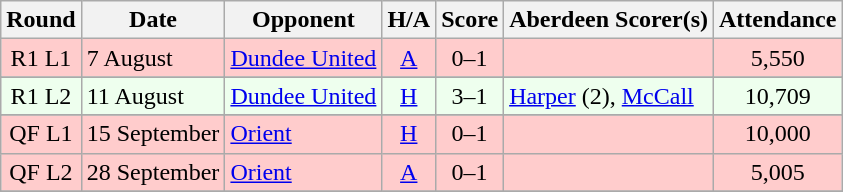<table class="wikitable" style="text-align:center">
<tr>
<th>Round</th>
<th>Date</th>
<th>Opponent</th>
<th>H/A</th>
<th>Score</th>
<th>Aberdeen Scorer(s)</th>
<th>Attendance</th>
</tr>
<tr bgcolor=#FFCCCC>
<td>R1 L1</td>
<td align=left>7 August</td>
<td align=left><a href='#'>Dundee United</a></td>
<td><a href='#'>A</a></td>
<td>0–1</td>
<td></td>
<td>5,550</td>
</tr>
<tr>
</tr>
<tr bgcolor=#EEFFEE>
<td>R1 L2</td>
<td align=left>11 August</td>
<td align=left><a href='#'>Dundee United</a></td>
<td><a href='#'>H</a></td>
<td>3–1</td>
<td align=left><a href='#'>Harper</a> (2), <a href='#'>McCall</a></td>
<td>10,709</td>
</tr>
<tr>
</tr>
<tr bgcolor=#FFCCCC>
<td>QF L1</td>
<td align=left>15 September</td>
<td align=left><a href='#'>Orient</a></td>
<td><a href='#'>H</a></td>
<td>0–1</td>
<td></td>
<td>10,000</td>
</tr>
<tr bgcolor=#FFCCCC>
<td>QF L2</td>
<td align=left>28 September</td>
<td align=left><a href='#'>Orient</a></td>
<td><a href='#'>A</a></td>
<td>0–1</td>
<td align=left></td>
<td>5,005</td>
</tr>
<tr>
</tr>
</table>
